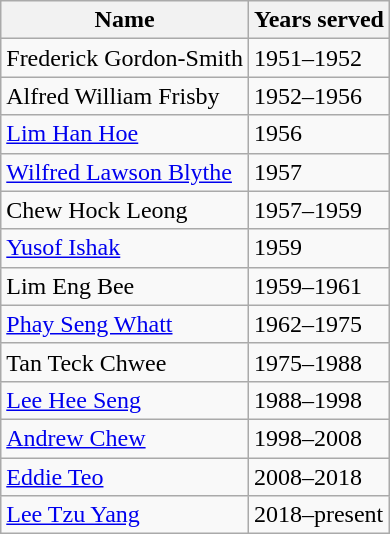<table class="wikitable">
<tr>
<th>Name</th>
<th>Years served</th>
</tr>
<tr>
<td>Frederick Gordon-Smith</td>
<td>1951–1952</td>
</tr>
<tr>
<td>Alfred William Frisby</td>
<td>1952–1956</td>
</tr>
<tr>
<td><a href='#'>Lim Han Hoe</a></td>
<td>1956</td>
</tr>
<tr>
<td><a href='#'>Wilfred Lawson Blythe</a></td>
<td>1957</td>
</tr>
<tr>
<td>Chew Hock Leong</td>
<td>1957–1959</td>
</tr>
<tr>
<td><a href='#'>Yusof Ishak</a></td>
<td>1959</td>
</tr>
<tr>
<td>Lim Eng Bee</td>
<td>1959–1961</td>
</tr>
<tr>
<td><a href='#'>Phay Seng Whatt</a></td>
<td>1962–1975</td>
</tr>
<tr>
<td>Tan Teck Chwee</td>
<td>1975–1988</td>
</tr>
<tr>
<td><a href='#'>Lee Hee Seng</a></td>
<td>1988–1998</td>
</tr>
<tr>
<td><a href='#'>Andrew Chew</a></td>
<td>1998–2008</td>
</tr>
<tr>
<td><a href='#'>Eddie Teo</a></td>
<td>2008–2018</td>
</tr>
<tr>
<td><a href='#'>Lee Tzu Yang</a></td>
<td>2018–present</td>
</tr>
</table>
